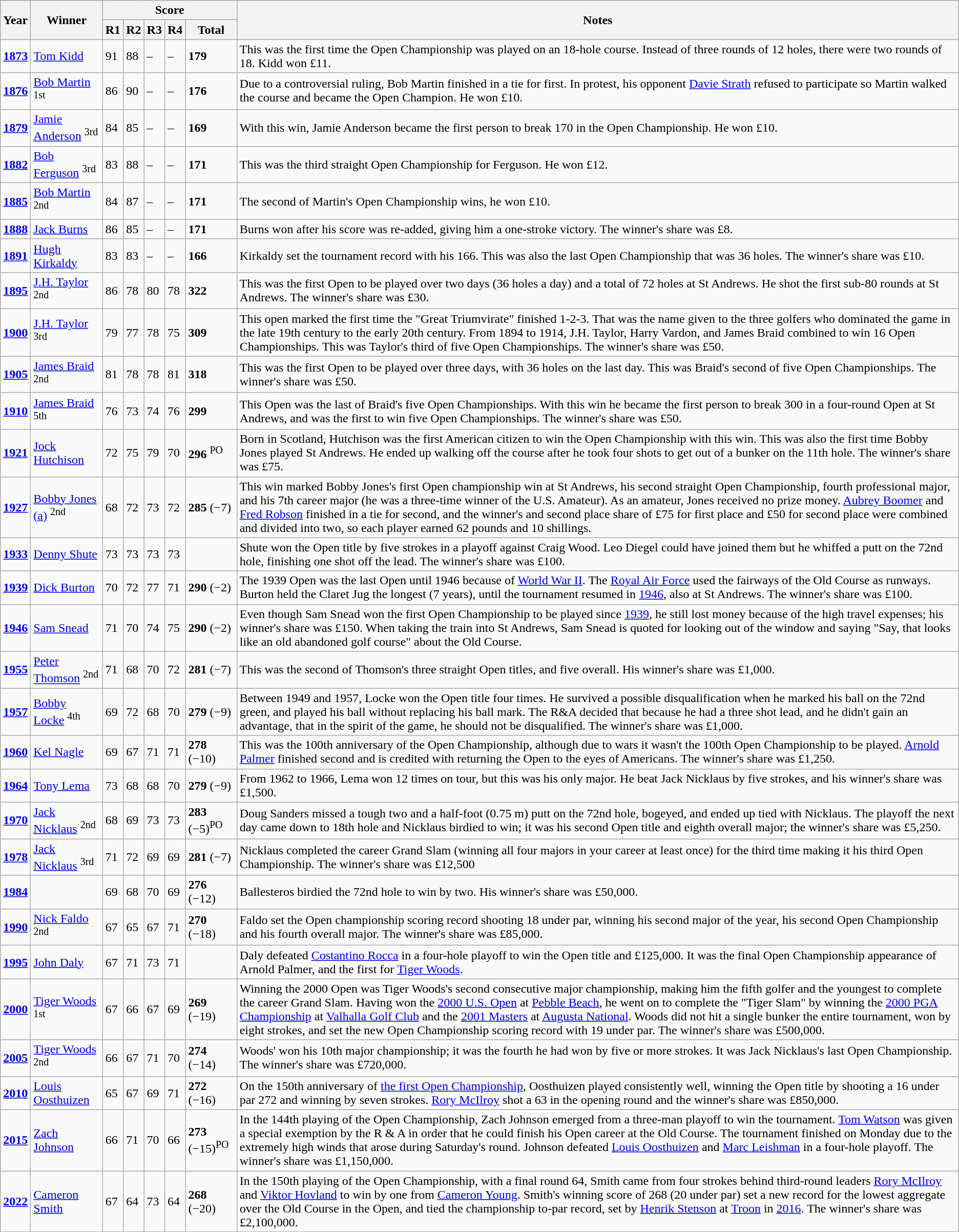<table class="wikitable">
<tr>
<th rowspan=2>Year</th>
<th rowspan=2>Winner</th>
<th colspan=5>Score</th>
<th rowspan=2>Notes</th>
</tr>
<tr>
<th>R1</th>
<th>R2</th>
<th>R3</th>
<th>R4</th>
<th>Total</th>
</tr>
<tr>
<td><strong><a href='#'>1873</a></strong></td>
<td> <a href='#'>Tom Kidd</a></td>
<td>91</td>
<td>88</td>
<td>–</td>
<td>–</td>
<td><strong>179</strong></td>
<td>This was the first time the Open Championship was played on an 18-hole course.  Instead of three rounds of 12 holes, there were two rounds of 18.  Kidd won £11.</td>
</tr>
<tr>
<td><strong><a href='#'>1876</a></strong></td>
<td> <a href='#'>Bob Martin</a> <sup>1st</sup></td>
<td>86</td>
<td>90</td>
<td>–</td>
<td>–</td>
<td><strong>176</strong></td>
<td>Due to a controversial ruling, Bob Martin finished in a tie for first.  In protest, his opponent <a href='#'>Davie Strath</a> refused to participate so Martin walked the course and became the Open Champion. He won £10.</td>
</tr>
<tr>
<td><strong><a href='#'>1879</a></strong></td>
<td> <a href='#'>Jamie Anderson</a> <sup>3rd</sup></td>
<td>84</td>
<td>85</td>
<td>–</td>
<td>–</td>
<td><strong>169</strong></td>
<td>With this win, Jamie Anderson became the first person to break 170 in the Open Championship. He won £10.</td>
</tr>
<tr>
<td><strong><a href='#'>1882</a></strong></td>
<td> <a href='#'>Bob Ferguson</a> <sup>3rd</sup></td>
<td>83</td>
<td>88</td>
<td>–</td>
<td>–</td>
<td><strong>171</strong></td>
<td>This was the third straight Open Championship for Ferguson.  He won £12.</td>
</tr>
<tr>
<td><strong><a href='#'>1885</a></strong></td>
<td> <a href='#'>Bob Martin</a> <sup>2nd</sup></td>
<td>84</td>
<td>87</td>
<td>–</td>
<td>–</td>
<td><strong>171</strong></td>
<td>The second of Martin's Open Championship wins, he won £10.</td>
</tr>
<tr>
<td><strong><a href='#'>1888</a></strong></td>
<td> <a href='#'>Jack Burns</a></td>
<td>86</td>
<td>85</td>
<td>–</td>
<td>–</td>
<td><strong>171</strong></td>
<td>Burns won after his score was re-added, giving him a one-stroke victory. The winner's share was £8.</td>
</tr>
<tr>
<td><strong><a href='#'>1891</a></strong></td>
<td> <a href='#'>Hugh Kirkaldy</a></td>
<td>83</td>
<td>83</td>
<td>–</td>
<td>–</td>
<td><strong>166</strong></td>
<td>Kirkaldy set the tournament record with his 166.  This was also the last Open Championship that was 36 holes. The winner's share was £10.</td>
</tr>
<tr>
<td><strong><a href='#'>1895</a></strong></td>
<td> <a href='#'>J.H. Taylor</a> <sup>2nd</sup></td>
<td>86</td>
<td>78</td>
<td>80</td>
<td>78</td>
<td><strong>322</strong></td>
<td>This was the first Open to be played over two days (36 holes a day) and a total of 72 holes at St Andrews.  He shot the first sub-80 rounds at St Andrews. The winner's share was £30.</td>
</tr>
<tr>
<td><strong><a href='#'>1900</a></strong></td>
<td> <a href='#'>J.H. Taylor</a> <sup>3rd</sup></td>
<td>79</td>
<td>77</td>
<td>78</td>
<td>75</td>
<td><strong>309</strong></td>
<td>This open marked the first time the "Great Triumvirate" finished 1-2-3.  That was the name given to the three golfers who dominated the game in the late 19th century to the early 20th century.  From 1894 to 1914, J.H. Taylor, Harry Vardon, and James Braid combined to win 16 Open Championships.  This was Taylor's third of five Open Championships. The winner's share was £50.</td>
</tr>
<tr>
<td><strong><a href='#'>1905</a></strong></td>
<td> <a href='#'>James Braid</a> <sup>2nd</sup></td>
<td>81</td>
<td>78</td>
<td>78</td>
<td>81</td>
<td><strong>318</strong></td>
<td>This was the first Open to be played over three days, with 36 holes on the last day.  This was Braid's second of five Open Championships. The winner's share was £50.</td>
</tr>
<tr>
<td><strong><a href='#'>1910</a></strong></td>
<td> <a href='#'>James Braid</a> <sup>5th</sup></td>
<td>76</td>
<td>73</td>
<td>74</td>
<td>76</td>
<td><strong>299</strong></td>
<td>This Open was the last of Braid's five Open Championships.  With this win he became the first person to break 300 in a four-round Open at St Andrews, and was the first to win five Open Championships. The winner's share was £50.</td>
</tr>
<tr>
<td><strong><a href='#'>1921</a></strong></td>
<td> <a href='#'>Jock Hutchison</a><br></td>
<td>72</td>
<td>75</td>
<td>79</td>
<td>70</td>
<td><strong>296</strong> <sup>PO</sup></td>
<td>Born in Scotland, Hutchison was the first American citizen to win the Open Championship with this win.  This was also the first time Bobby Jones played St Andrews.  He ended up walking off the course after he took four shots to get out of a bunker on the 11th hole. The winner's share was £75.</td>
</tr>
<tr>
<td><strong><a href='#'>1927</a></strong></td>
<td> <a href='#'>Bobby Jones (a)</a> <sup>2nd</sup></td>
<td>68</td>
<td>72</td>
<td>73</td>
<td>72</td>
<td><strong>285</strong> (−7)</td>
<td>This win marked Bobby Jones's first Open championship win at St Andrews, his second straight Open Championship, fourth professional major, and his 7th career major (he was a three-time winner of the U.S. Amateur). As an amateur, Jones received no prize money.  <a href='#'>Aubrey Boomer</a> and <a href='#'>Fred Robson</a> finished in a tie for second, and the winner's and second place share of £75 for first place and £50 for second place were combined and divided into two, so each player earned 62 pounds and 10 shillings.</td>
</tr>
<tr>
<td><strong><a href='#'>1933</a></strong></td>
<td> <a href='#'>Denny Shute</a></td>
<td>73</td>
<td>73</td>
<td>73</td>
<td>73</td>
<td></td>
<td>Shute won the Open title by five strokes in a playoff against Craig Wood. Leo Diegel could have joined them but he whiffed a putt on the 72nd hole, finishing one shot off the lead. The winner's share was £100.</td>
</tr>
<tr>
<td><strong><a href='#'>1939</a></strong></td>
<td> <a href='#'>Dick Burton</a></td>
<td>70</td>
<td>72</td>
<td>77</td>
<td>71</td>
<td><strong>290</strong> (−2)</td>
<td>The 1939 Open was the last Open until 1946 because of <a href='#'>World War II</a>. The <a href='#'>Royal Air Force</a> used the fairways of the Old Course as runways. Burton held the Claret Jug the longest (7 years), until the tournament resumed in <a href='#'>1946</a>, also at St Andrews. The winner's share was £100.</td>
</tr>
<tr>
<td><strong><a href='#'>1946</a></strong></td>
<td> <a href='#'>Sam Snead</a></td>
<td>71</td>
<td>70</td>
<td>74</td>
<td>75</td>
<td><strong>290</strong> (−2)</td>
<td>Even though Sam Snead won the first Open Championship to be played since <a href='#'>1939</a>, he still lost money because of the high travel expenses; his winner's share was £150.  When taking the train into St Andrews, Sam Snead is quoted for looking out of the window and saying "Say, that looks like an old abandoned golf course" about the Old Course.</td>
</tr>
<tr>
<td><strong><a href='#'>1955</a></strong></td>
<td> <a href='#'>Peter Thomson</a> <sup>2nd</sup></td>
<td>71</td>
<td>68</td>
<td>70</td>
<td>72</td>
<td><strong>281</strong> (−7)</td>
<td>This was the second of Thomson's three straight Open titles, and five overall. His winner's share was £1,000.</td>
</tr>
<tr>
<td><strong><a href='#'>1957</a></strong></td>
<td> <a href='#'>Bobby Locke</a> <sup>4th</sup></td>
<td>69</td>
<td>72</td>
<td>68</td>
<td>70</td>
<td><strong>279</strong> (−9)</td>
<td>Between 1949 and 1957, Locke won the Open title four times. He survived a possible disqualification when he marked his ball on the 72nd green, and played his ball without replacing his ball mark.  The R&A decided that because he had a three shot lead, and he didn't gain an advantage, that in the spirit of the game, he should not be disqualified. The winner's share was £1,000.</td>
</tr>
<tr>
<td><strong><a href='#'>1960</a></strong></td>
<td> <a href='#'>Kel Nagle</a></td>
<td>69</td>
<td>67</td>
<td>71</td>
<td>71</td>
<td><strong>278</strong> (−10)</td>
<td>This was the 100th anniversary of the Open Championship, although due to wars it wasn't the 100th Open Championship to be played. <a href='#'>Arnold Palmer</a> finished second and is credited with returning the Open to the eyes of Americans. The winner's share was £1,250.</td>
</tr>
<tr>
<td><strong><a href='#'>1964</a></strong></td>
<td> <a href='#'>Tony Lema</a></td>
<td>73</td>
<td>68</td>
<td>68</td>
<td>70</td>
<td><strong>279</strong> (−9)</td>
<td>From 1962 to 1966, Lema won 12 times on tour, but this was his only major.  He beat Jack Nicklaus by five strokes, and his winner's share was £1,500.</td>
</tr>
<tr>
<td><strong><a href='#'>1970</a></strong></td>
<td> <a href='#'>Jack Nicklaus</a> <sup>2nd</sup></td>
<td>68</td>
<td>69</td>
<td>73</td>
<td>73</td>
<td><strong>283</strong> (−5)<sup>PO</sup></td>
<td>Doug Sanders missed a tough two and a half-foot (0.75 m) putt on the 72nd hole, bogeyed, and ended up tied with Nicklaus. The playoff the next day came down to 18th hole and Nicklaus birdied to win; it was his second Open title and eighth overall major; the winner's share was £5,250.</td>
</tr>
<tr>
<td><strong><a href='#'>1978</a></strong></td>
<td> <a href='#'>Jack Nicklaus</a> <sup>3rd</sup></td>
<td>71</td>
<td>72</td>
<td>69</td>
<td>69</td>
<td><strong>281</strong> (−7)</td>
<td>Nicklaus completed the career Grand Slam (winning all four majors in your career at least once) for the third time making it his third Open Championship. The winner's share was £12,500</td>
</tr>
<tr>
<td><strong><a href='#'>1984</a></strong></td>
<td></td>
<td>69</td>
<td>68</td>
<td>70</td>
<td>69</td>
<td><strong>276</strong> (−12)</td>
<td>Ballesteros birdied the 72nd hole to win by two.  His winner's share was £50,000.</td>
</tr>
<tr>
<td><strong><a href='#'>1990</a></strong></td>
<td> <a href='#'>Nick Faldo</a> <sup>2nd</sup></td>
<td>67</td>
<td>65</td>
<td>67</td>
<td>71</td>
<td><strong>270</strong> (−18)</td>
<td>Faldo set the Open championship scoring record shooting 18 under par, winning his second major of the year, his second Open Championship and his fourth overall major. The winner's share was £85,000.</td>
</tr>
<tr>
<td><strong><a href='#'>1995</a></strong></td>
<td> <a href='#'>John Daly</a></td>
<td>67</td>
<td>71</td>
<td>73</td>
<td>71</td>
<td></td>
<td>Daly defeated <a href='#'>Costantino Rocca</a> in a four-hole playoff to win the Open title and £125,000. It was the final Open Championship appearance of Arnold Palmer, and the first for <a href='#'>Tiger Woods</a>.</td>
</tr>
<tr>
<td><strong><a href='#'>2000</a></strong></td>
<td> <a href='#'>Tiger Woods</a> <sup>1st</sup></td>
<td>67</td>
<td>66</td>
<td>67</td>
<td>69</td>
<td><strong>269</strong> (−19)</td>
<td>Winning the 2000 Open was Tiger Woods's second consecutive major championship, making him the fifth golfer and the youngest to complete the career Grand Slam. Having won the <a href='#'>2000 U.S. Open</a> at <a href='#'>Pebble Beach</a>, he went on to complete the "Tiger Slam" by winning the <a href='#'>2000 PGA Championship</a> at <a href='#'>Valhalla Golf Club</a> and the <a href='#'>2001 Masters</a> at <a href='#'>Augusta National</a>. Woods did not hit a single bunker the entire tournament, won by eight strokes, and set the new Open Championship scoring record with 19 under par.  The winner's share was £500,000.</td>
</tr>
<tr>
<td><strong><a href='#'>2005</a></strong></td>
<td> <a href='#'>Tiger Woods</a> <sup>2nd</sup></td>
<td>66</td>
<td>67</td>
<td>71</td>
<td>70</td>
<td><strong>274</strong> (−14)</td>
<td>Woods' won his 10th major championship; it was the fourth he had won by five or more strokes. It was Jack Nicklaus's last Open Championship. The winner's share was £720,000.</td>
</tr>
<tr>
<td><strong><a href='#'>2010</a></strong></td>
<td> <a href='#'>Louis Oosthuizen</a></td>
<td>65</td>
<td>67</td>
<td>69</td>
<td>71</td>
<td><strong>272</strong> (−16)</td>
<td>On the 150th anniversary of <a href='#'>the first Open Championship</a>, Oosthuizen played consistently well, winning the Open title by shooting a 16 under par 272 and winning by seven strokes. <a href='#'>Rory McIlroy</a> shot a 63 in the opening round and the winner's share was £850,000.</td>
</tr>
<tr>
<td><strong><a href='#'>2015</a></strong></td>
<td> <a href='#'>Zach Johnson</a></td>
<td>66</td>
<td>71</td>
<td>70</td>
<td>66</td>
<td><strong>273</strong> (−15)<sup>PO</sup></td>
<td>In the 144th playing of the Open Championship, Zach Johnson emerged from a three-man playoff to win the tournament. <a href='#'>Tom Watson</a> was given a special exemption by the R & A in order that he could finish his Open career at the Old Course. The tournament finished on Monday due to the extremely high winds that arose during Saturday's round. Johnson defeated <a href='#'>Louis Oosthuizen</a> and <a href='#'>Marc Leishman</a> in a four-hole playoff. The winner's share was £1,150,000.</td>
</tr>
<tr>
<td><strong><a href='#'>2022</a></strong></td>
<td> <a href='#'>Cameron Smith</a></td>
<td>67</td>
<td>64</td>
<td>73</td>
<td>64</td>
<td><strong>268</strong> (−20)</td>
<td>In the 150th playing of the Open Championship, with a final round 64, Smith came from four strokes behind third-round leaders <a href='#'>Rory McIlroy</a> and <a href='#'>Viktor Hovland</a> to win by one from <a href='#'>Cameron Young</a>. Smith's winning score of 268 (20 under par) set a new record for the lowest aggregate over the Old Course in the Open, and tied the championship to-par record, set by <a href='#'>Henrik Stenson</a> at <a href='#'>Troon</a> in <a href='#'>2016</a>. The winner's share was £2,100,000.</td>
</tr>
</table>
